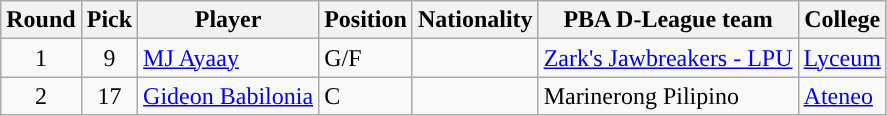<table class="wikitable sortable sortable">
<tr>
<th>Round</th>
<th>Pick</th>
<th>Player</th>
<th>Position</th>
<th>Nationality</th>
<th>PBA D-League team</th>
<th>College</th>
</tr>
<tr>
<td align=center>1</td>
<td align=center>9</td>
<td><a href='#'>MJ Ayaay</a></td>
<td>G/F</td>
<td></td>
<td><a href='#'>Zark's Jawbreakers - LPU</a></td>
<td><a href='#'>Lyceum</a></td>
</tr>
<tr>
<td align=center>2</td>
<td align=center>17</td>
<td><a href='#'>Gideon Babilonia</a></td>
<td>C</td>
<td></td>
<td>Marinerong Pilipino</td>
<td><a href='#'>Ateneo</a></td>
</tr>
</table>
